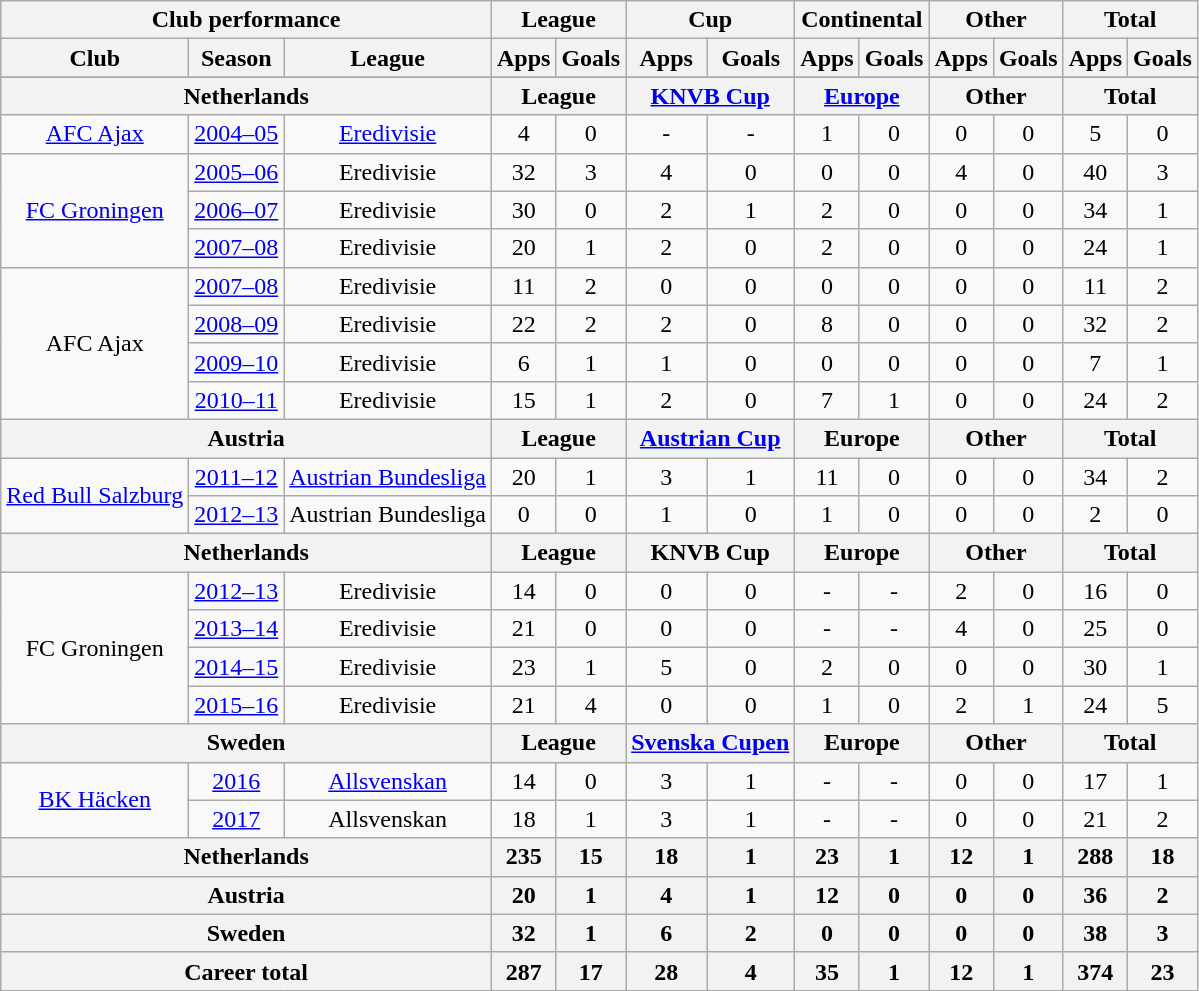<table class="wikitable" style="text-align:center">
<tr>
<th colspan="3">Club performance</th>
<th colspan=2>League</th>
<th colspan=2>Cup</th>
<th colspan=2>Continental</th>
<th colspan=2>Other</th>
<th colspan=2>Total</th>
</tr>
<tr>
<th>Club</th>
<th>Season</th>
<th>League</th>
<th>Apps</th>
<th>Goals</th>
<th>Apps</th>
<th>Goals</th>
<th>Apps</th>
<th>Goals</th>
<th>Apps</th>
<th>Goals</th>
<th>Apps</th>
<th>Goals</th>
</tr>
<tr>
</tr>
<tr>
<th colspan="3">Netherlands</th>
<th colspan=2>League</th>
<th colspan=2><a href='#'>KNVB Cup</a></th>
<th colspan=2><a href='#'>Europe</a></th>
<th colspan=2>Other</th>
<th colspan=2>Total</th>
</tr>
<tr>
<td><a href='#'>AFC Ajax</a></td>
<td><a href='#'>2004–05</a></td>
<td><a href='#'>Eredivisie</a></td>
<td>4</td>
<td>0</td>
<td>-</td>
<td>-</td>
<td>1</td>
<td>0</td>
<td>0</td>
<td>0</td>
<td>5</td>
<td>0</td>
</tr>
<tr>
<td rowspan="3"><a href='#'>FC Groningen</a></td>
<td><a href='#'>2005–06</a></td>
<td>Eredivisie</td>
<td>32</td>
<td>3</td>
<td>4</td>
<td>0</td>
<td>0</td>
<td>0</td>
<td>4</td>
<td>0</td>
<td>40</td>
<td>3</td>
</tr>
<tr>
<td><a href='#'>2006–07</a></td>
<td>Eredivisie</td>
<td>30</td>
<td>0</td>
<td>2</td>
<td>1</td>
<td>2</td>
<td>0</td>
<td>0</td>
<td>0</td>
<td>34</td>
<td>1</td>
</tr>
<tr>
<td><a href='#'>2007–08</a></td>
<td>Eredivisie</td>
<td>20</td>
<td>1</td>
<td>2</td>
<td>0</td>
<td>2</td>
<td>0</td>
<td>0</td>
<td>0</td>
<td>24</td>
<td>1</td>
</tr>
<tr>
<td rowspan="4">AFC Ajax</td>
<td><a href='#'>2007–08</a></td>
<td>Eredivisie</td>
<td>11</td>
<td>2</td>
<td>0</td>
<td>0</td>
<td>0</td>
<td>0</td>
<td>0</td>
<td>0</td>
<td>11</td>
<td>2</td>
</tr>
<tr>
<td><a href='#'>2008–09</a></td>
<td>Eredivisie</td>
<td>22</td>
<td>2</td>
<td>2</td>
<td>0</td>
<td>8</td>
<td>0</td>
<td>0</td>
<td>0</td>
<td>32</td>
<td>2</td>
</tr>
<tr>
<td><a href='#'>2009–10</a></td>
<td>Eredivisie</td>
<td>6</td>
<td>1</td>
<td>1</td>
<td>0</td>
<td>0</td>
<td>0</td>
<td>0</td>
<td>0</td>
<td>7</td>
<td>1</td>
</tr>
<tr>
<td><a href='#'>2010–11</a></td>
<td>Eredivisie</td>
<td>15</td>
<td>1</td>
<td>2</td>
<td>0</td>
<td>7</td>
<td>1</td>
<td>0</td>
<td>0</td>
<td>24</td>
<td>2</td>
</tr>
<tr>
<th colspan="3">Austria</th>
<th colspan=2>League</th>
<th colspan=2><a href='#'>Austrian Cup</a></th>
<th colspan=2>Europe</th>
<th colspan=2>Other</th>
<th colspan=2>Total</th>
</tr>
<tr>
<td rowspan="2"><a href='#'>Red Bull Salzburg</a></td>
<td><a href='#'>2011–12</a></td>
<td><a href='#'>Austrian Bundesliga</a></td>
<td>20</td>
<td>1</td>
<td>3</td>
<td>1</td>
<td>11</td>
<td>0</td>
<td>0</td>
<td>0</td>
<td>34</td>
<td>2</td>
</tr>
<tr>
<td><a href='#'>2012–13</a></td>
<td>Austrian Bundesliga</td>
<td>0</td>
<td>0</td>
<td>1</td>
<td>0</td>
<td>1</td>
<td>0</td>
<td>0</td>
<td>0</td>
<td>2</td>
<td>0</td>
</tr>
<tr>
<th colspan="3">Netherlands</th>
<th colspan=2>League</th>
<th colspan=2>KNVB Cup</th>
<th colspan=2>Europe</th>
<th colspan=2>Other</th>
<th colspan=2>Total</th>
</tr>
<tr>
<td rowspan="4">FC Groningen</td>
<td><a href='#'>2012–13</a></td>
<td>Eredivisie</td>
<td>14</td>
<td>0</td>
<td>0</td>
<td>0</td>
<td>-</td>
<td>-</td>
<td>2</td>
<td>0</td>
<td>16</td>
<td>0</td>
</tr>
<tr>
<td><a href='#'>2013–14</a></td>
<td>Eredivisie</td>
<td>21</td>
<td>0</td>
<td>0</td>
<td>0</td>
<td>-</td>
<td>-</td>
<td>4</td>
<td>0</td>
<td>25</td>
<td>0</td>
</tr>
<tr>
<td><a href='#'>2014–15</a></td>
<td>Eredivisie</td>
<td>23</td>
<td>1</td>
<td>5</td>
<td>0</td>
<td>2</td>
<td>0</td>
<td>0</td>
<td>0</td>
<td>30</td>
<td>1</td>
</tr>
<tr>
<td><a href='#'>2015–16</a></td>
<td>Eredivisie</td>
<td>21</td>
<td>4</td>
<td>0</td>
<td>0</td>
<td>1</td>
<td>0</td>
<td>2</td>
<td>1</td>
<td>24</td>
<td>5</td>
</tr>
<tr>
<th colspan="3">Sweden</th>
<th colspan=2>League</th>
<th colspan=2><a href='#'>Svenska Cupen</a></th>
<th colspan=2>Europe</th>
<th colspan=2>Other</th>
<th colspan=2>Total</th>
</tr>
<tr>
<td rowspan="2"><a href='#'>BK Häcken</a></td>
<td><a href='#'>2016</a></td>
<td><a href='#'>Allsvenskan</a></td>
<td>14</td>
<td>0</td>
<td>3</td>
<td>1</td>
<td>-</td>
<td>-</td>
<td>0</td>
<td>0</td>
<td>17</td>
<td>1</td>
</tr>
<tr>
<td><a href='#'>2017</a></td>
<td>Allsvenskan</td>
<td>18</td>
<td>1</td>
<td>3</td>
<td>1</td>
<td>-</td>
<td>-</td>
<td>0</td>
<td>0</td>
<td>21</td>
<td>2</td>
</tr>
<tr>
<th colspan="3">Netherlands</th>
<th>235</th>
<th>15</th>
<th>18</th>
<th>1</th>
<th>23</th>
<th>1</th>
<th>12</th>
<th>1</th>
<th>288</th>
<th>18</th>
</tr>
<tr>
<th colspan="3">Austria</th>
<th>20</th>
<th>1</th>
<th>4</th>
<th>1</th>
<th>12</th>
<th>0</th>
<th>0</th>
<th>0</th>
<th>36</th>
<th>2</th>
</tr>
<tr>
<th colspan="3">Sweden</th>
<th>32</th>
<th>1</th>
<th>6</th>
<th>2</th>
<th>0</th>
<th>0</th>
<th>0</th>
<th>0</th>
<th>38</th>
<th>3</th>
</tr>
<tr>
<th colspan="3">Career total</th>
<th>287</th>
<th>17</th>
<th>28</th>
<th>4</th>
<th>35</th>
<th>1</th>
<th>12</th>
<th>1</th>
<th>374</th>
<th>23</th>
</tr>
</table>
